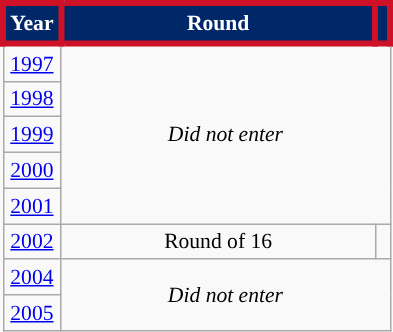<table class="wikitable" style="text-align: center; font-size:90%">
<tr style="color:white;">
<th style="background:#002868; border: 4px solid #CE1126; ">Year</th>
<th style="background:#002868; border: 4px solid #CE1126; width:200px">Round</th>
<th style="background:#002868; border: 4px solid #CE1126;"></th>
</tr>
<tr>
<td><a href='#'>1997</a></td>
<td colspan="2" rowspan="5"><em>Did not enter</em></td>
</tr>
<tr>
<td><a href='#'>1998</a></td>
</tr>
<tr>
<td><a href='#'>1999</a></td>
</tr>
<tr>
<td><a href='#'>2000</a></td>
</tr>
<tr>
<td><a href='#'>2001</a></td>
</tr>
<tr>
<td><a href='#'>2002</a></td>
<td>Round of 16</td>
<td></td>
</tr>
<tr>
<td><a href='#'>2004</a></td>
<td colspan="2" rowspan="2"><em>Did not enter</em></td>
</tr>
<tr>
<td><a href='#'>2005</a></td>
</tr>
</table>
